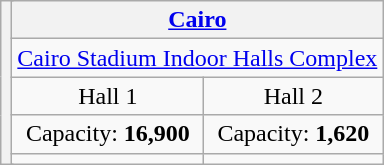<table class="wikitable" style="text-align:center">
<tr>
<th rowspan=5 colspan=2></th>
<th colspan=2><a href='#'>Cairo</a></th>
</tr>
<tr>
<td colspan=2><a href='#'>Cairo Stadium Indoor Halls Complex</a></td>
</tr>
<tr>
<td>Hall 1</td>
<td>Hall 2</td>
</tr>
<tr>
<td>Capacity: <strong>16,900</strong></td>
<td>Capacity: <strong>1,620</strong></td>
</tr>
<tr>
<td></td>
<td></td>
</tr>
</table>
